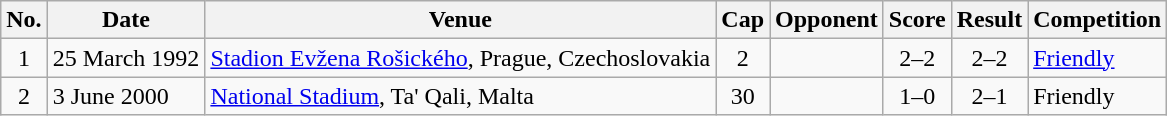<table class="wikitable sortable">
<tr>
<th scope="col">No.</th>
<th scope="col">Date</th>
<th scope="col">Venue</th>
<th scope="col">Cap</th>
<th scope="col">Opponent</th>
<th scope="col">Score</th>
<th scope="col">Result</th>
<th scope="col">Competition</th>
</tr>
<tr>
<td align="center">1</td>
<td>25 March 1992</td>
<td><a href='#'>Stadion Evžena Rošického</a>, Prague, Czechoslovakia</td>
<td align="center">2</td>
<td></td>
<td align="center">2–2</td>
<td align="center">2–2</td>
<td><a href='#'>Friendly</a></td>
</tr>
<tr>
<td align="center">2</td>
<td>3 June 2000</td>
<td><a href='#'>National Stadium</a>, Ta' Qali, Malta</td>
<td align="center">30</td>
<td></td>
<td align="center">1–0</td>
<td align="center">2–1</td>
<td>Friendly</td>
</tr>
</table>
